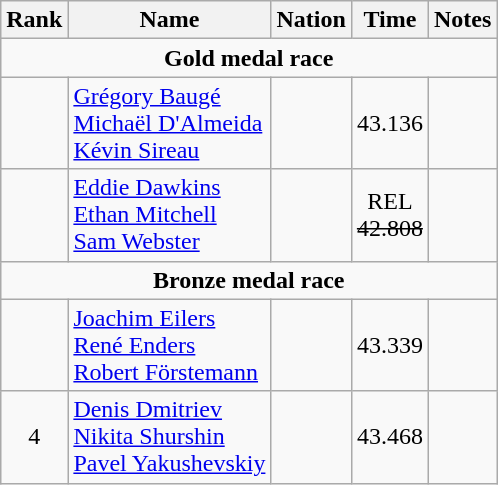<table class="wikitable sortable" style="text-align:center">
<tr>
<th>Rank</th>
<th>Name</th>
<th>Nation</th>
<th>Time</th>
<th>Notes</th>
</tr>
<tr>
<td colspan=5><strong>Gold medal race</strong></td>
</tr>
<tr>
<td></td>
<td align=left><a href='#'>Grégory Baugé</a><br><a href='#'>Michaël D'Almeida</a><br><a href='#'>Kévin Sireau</a></td>
<td align=left></td>
<td>43.136</td>
<td></td>
</tr>
<tr>
<td></td>
<td align=left><a href='#'>Eddie Dawkins</a><br><a href='#'>Ethan Mitchell</a><br><a href='#'>Sam Webster</a></td>
<td align=left></td>
<td>REL<br><s>42.808</s></td>
<td></td>
</tr>
<tr>
<td colspan=5><strong>Bronze medal race</strong></td>
</tr>
<tr>
<td></td>
<td align=left><a href='#'>Joachim Eilers</a><br><a href='#'>René Enders</a><br><a href='#'>Robert Förstemann</a></td>
<td align=left></td>
<td>43.339</td>
<td></td>
</tr>
<tr>
<td>4</td>
<td align=left><a href='#'>Denis Dmitriev</a><br><a href='#'>Nikita Shurshin</a><br><a href='#'>Pavel Yakushevskiy</a></td>
<td align=left></td>
<td>43.468</td>
<td></td>
</tr>
</table>
